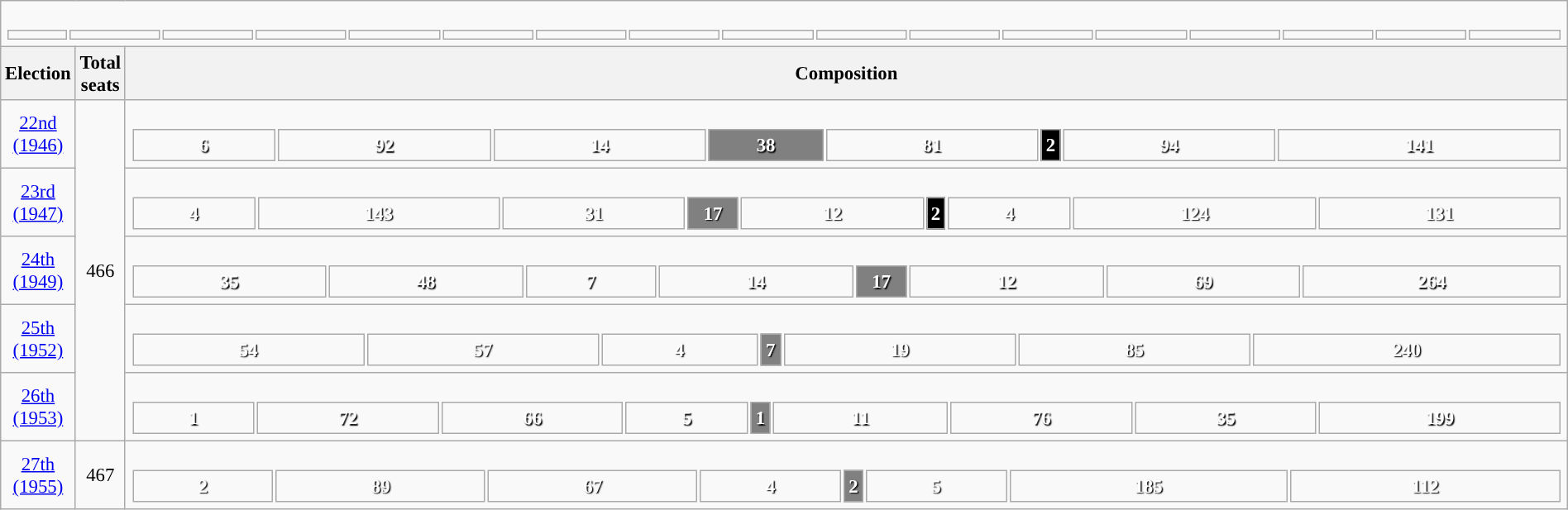<table class="wikitable" width="100%" style="text-align:center;border:solid #000000 1px;font-size:95%;">
<tr>
<td colspan="3"><br><table width="100%" style="font-size:90%;">
<tr>
<td width="40"></td>
<td></td>
<td></td>
<td></td>
<td></td>
<td></td>
<td></td>
<td></td>
<td></td>
<td></td>
<td></td>
<td></td>
<td></td>
<td></td>
<td></td>
<td></td>
<td></td>
</tr>
</table>
</td>
</tr>
<tr>
<th>Election</th>
<th>Total<br>seats</th>
<th>Composition</th>
</tr>
<tr>
<td width="40"><a href='#'>22nd<br>(1946)</a></td>
<td width="30" rowspan=5>466</td>
<td><br><table style="width:100%; text-align:center; font-weight:bold; color:white; text-shadow: 1px 1px 1px #000000;">
<tr>
<td style="background-color: ">6</td>
<td style="background-color: ">92</td>
<td style="background-color: ">14</td>
<td style="background-color: #808080; width: 8.12%">38</td>
<td style="background-color: ">81</td>
<td style="background-color: #000000; width: 0.43%">2</td>
<td style="background-color: ">94</td>
<td style="background-color: ">141</td>
</tr>
</table>
</td>
</tr>
<tr>
<td><a href='#'>23rd<br>(1947)</a></td>
<td><br><table style="width:100%; text-align:center; font-weight:bold; color:white; text-shadow: 1px 1px 1px #000000;">
<tr>
<td style="background-color: ">4</td>
<td style="background-color: ">143</td>
<td style="background-color: ">31</td>
<td style="background-color: #808080; width: 3.63%">17</td>
<td style="background-color: ">12</td>
<td style="background-color: #000000; width: 0.43%">2</td>
<td style="background-color: ">4</td>
<td style="background-color: ">124</td>
<td style="background-color: ">131</td>
</tr>
</table>
</td>
</tr>
<tr>
<td><a href='#'>24th<br>(1949)</a></td>
<td><br><table style="width:100%; text-align:center; font-weight:bold; color:white; text-shadow: 1px 1px 1px #000000;">
<tr>
<td style="background-color: ">35</td>
<td style="background-color: ">48</td>
<td style="background-color: ">7</td>
<td style="background-color: ">14</td>
<td style="background-color: #808080; width: 3.65%">17</td>
<td style="background-color: ">12</td>
<td style="background-color: ">69</td>
<td style="background-color: ">264</td>
</tr>
</table>
</td>
</tr>
<tr>
<td><a href='#'>25th<br>(1952)</a></td>
<td><br><table style="width:100%; text-align:center; font-weight:bold; color:white; text-shadow: 1px 1px 1px #000000;">
<tr>
<td style="background-color: ">54</td>
<td style="background-color: ">57</td>
<td style="background-color: ">4</td>
<td style="background-color: #808080; width: 1.50%">7</td>
<td style="background-color: ">19</td>
<td style="background-color: ">85</td>
<td style="background-color: ">240</td>
</tr>
</table>
</td>
</tr>
<tr>
<td><a href='#'>26th<br>(1953)</a></td>
<td><br><table style="width:100%; text-align:center; font-weight:bold; color:white; text-shadow: 1px 1px 1px #000000;">
<tr>
<td style="background-color: ">1</td>
<td style="background-color: ">72</td>
<td style="background-color: ">66</td>
<td style="background-color: ">5</td>
<td style="background-color: #808080; width: 0.21%">1</td>
<td style="background-color: ">11</td>
<td style="background-color: ">76</td>
<td style="background-color: ">35</td>
<td style="background-color: ">199</td>
</tr>
</table>
</td>
</tr>
<tr>
<td><a href='#'>27th<br>(1955)</a></td>
<td>467</td>
<td><br><table style="width:100%; text-align:center; font-weight:bold; color:white; text-shadow: 1px 1px 1px #000000;">
<tr>
<td style="background-color: ">2</td>
<td style="background-color: ">89</td>
<td style="background-color: ">67</td>
<td style="background-color: ">4</td>
<td style="background-color: #808080; width: 0.43%">2</td>
<td style="background-color: ">5</td>
<td style="background-color: ">185</td>
<td style="background-color: ">112</td>
</tr>
</table>
</td>
</tr>
</table>
